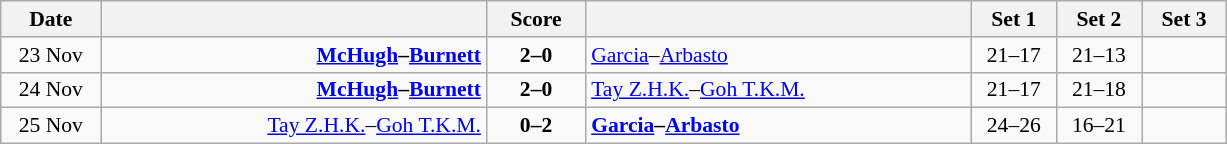<table class="wikitable" style="text-align: center; font-size:90% ">
<tr>
<th width="60">Date</th>
<th align="right" width="250"></th>
<th width="60">Score</th>
<th align="left" width="250"></th>
<th width="50">Set 1</th>
<th width="50">Set 2</th>
<th width="50">Set 3</th>
</tr>
<tr>
<td>23 Nov</td>
<td align=right><strong><a href='#'>McHugh</a>–<a href='#'>Burnett</a> </strong></td>
<td align=center><strong>2–0</strong></td>
<td align=left> <a href='#'>Garcia</a>–<a href='#'>Arbasto</a></td>
<td>21–17</td>
<td>21–13</td>
<td></td>
</tr>
<tr>
<td>24 Nov</td>
<td align=right><strong><a href='#'>McHugh</a>–<a href='#'>Burnett</a> </strong></td>
<td align=center><strong>2–0</strong></td>
<td align=left> <a href='#'>Tay Z.H.K.</a>–<a href='#'>Goh T.K.M.</a></td>
<td>21–17</td>
<td>21–18</td>
<td></td>
</tr>
<tr>
<td>25 Nov</td>
<td align=right><a href='#'>Tay Z.H.K.</a>–<a href='#'>Goh T.K.M.</a> </td>
<td align=center><strong>0–2</strong></td>
<td align=left><strong> <a href='#'>Garcia</a>–<a href='#'>Arbasto</a></strong></td>
<td>24–26</td>
<td>16–21</td>
<td></td>
</tr>
</table>
